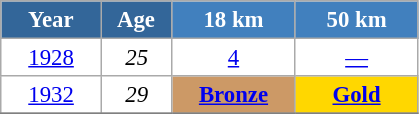<table class="wikitable" style="font-size:95%; text-align:center; border:grey solid 1px; border-collapse:collapse; background:#ffffff;">
<tr>
<th style="background-color:#369; color:white; width:60px;"> Year </th>
<th style="background-color:#369; color:white; width:40px;"> Age </th>
<th style="background-color:#4180be; color:white; width:75px;"> 18 km </th>
<th style="background-color:#4180be; color:white; width:75px;"> 50 km </th>
</tr>
<tr>
<td><a href='#'>1928</a></td>
<td><em>25</em></td>
<td><a href='#'>4</a></td>
<td><a href='#'>—</a></td>
</tr>
<tr>
<td><a href='#'>1932</a></td>
<td><em>29</em></td>
<td bgcolor="cc9966"><a href='#'><strong>Bronze</strong></a></td>
<td style="background:gold;"><a href='#'><strong>Gold</strong></a></td>
</tr>
<tr>
</tr>
</table>
